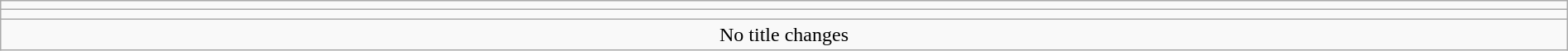<table class="wikitable" style="text-align:center; width:100%;">
<tr>
<td colspan=5></td>
</tr>
<tr>
<td colspan=5><strong></strong></td>
</tr>
<tr>
<td colspan="5">No title changes</td>
</tr>
</table>
